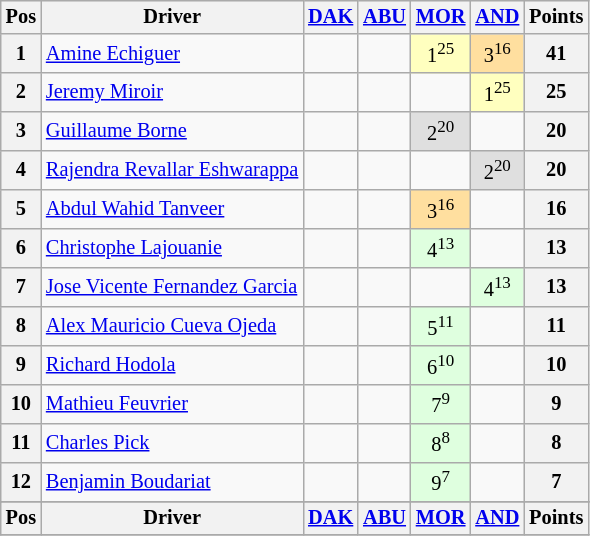<table class="wikitable" style="font-size: 85%; text-align: center; display: inline-table;">
<tr valign="top">
<th valign="middle">Pos</th>
<th valign="middle">Driver</th>
<th><a href='#'>DAK</a><br></th>
<th><a href='#'>ABU</a><br></th>
<th><a href='#'>MOR</a><br></th>
<th><a href='#'>AND</a><br></th>
<th valign="middle">Points</th>
</tr>
<tr>
<th>1</th>
<td align=left> <a href='#'>Amine Echiguer</a></td>
<td></td>
<td></td>
<td style="background:#ffffbf;">1<sup>25</sup></td>
<td style="background:#ffdf9f;">3<sup>16</sup></td>
<th>41</th>
</tr>
<tr>
<th>2</th>
<td align=left> <a href='#'>Jeremy Miroir</a></td>
<td></td>
<td></td>
<td></td>
<td style="background:#ffffbf;">1<sup>25</sup></td>
<th>25</th>
</tr>
<tr>
<th>3</th>
<td align=left> <a href='#'>Guillaume Borne</a></td>
<td></td>
<td></td>
<td style="background:#dfdfdf;">2<sup>20</sup></td>
<td></td>
<th>20</th>
</tr>
<tr>
<th>4</th>
<td> <a href='#'>Rajendra Revallar Eshwarappa</a></td>
<td></td>
<td></td>
<td></td>
<td style="background:#dfdfdf;">2<sup>20</sup></td>
<th>20</th>
</tr>
<tr>
<th>5</th>
<td align=left> <a href='#'>Abdul Wahid Tanveer</a></td>
<td></td>
<td></td>
<td style="background:#ffdf9f;">3<sup>16</sup></td>
<td></td>
<th>16</th>
</tr>
<tr>
<th>6</th>
<td align=left> <a href='#'>Christophe Lajouanie</a></td>
<td></td>
<td></td>
<td style="background:#dfffdf;">4<sup>13</sup></td>
<td></td>
<th>13</th>
</tr>
<tr>
<th>7</th>
<td align=left> <a href='#'>Jose Vicente Fernandez Garcia</a></td>
<td></td>
<td></td>
<td></td>
<td style="background:#dfffdf;">4<sup>13</sup></td>
<th>13</th>
</tr>
<tr>
<th>8</th>
<td align=left> <a href='#'>Alex Mauricio Cueva Ojeda</a></td>
<td></td>
<td></td>
<td style="background:#dfffdf;">5<sup>11</sup></td>
<td></td>
<th>11</th>
</tr>
<tr>
<th>9</th>
<td align=left> <a href='#'>Richard Hodola</a></td>
<td></td>
<td></td>
<td style="background:#dfffdf;">6<sup>10</sup></td>
<td></td>
<th>10</th>
</tr>
<tr>
<th>10</th>
<td align=left> <a href='#'>Mathieu Feuvrier</a></td>
<td></td>
<td></td>
<td style="background:#dfffdf;">7<sup>9</sup></td>
<td></td>
<th>9</th>
</tr>
<tr>
<th>11</th>
<td align=left> <a href='#'>Charles Pick</a></td>
<td></td>
<td></td>
<td style="background:#dfffdf;">8<sup>8</sup></td>
<td></td>
<th>8</th>
</tr>
<tr>
<th>12</th>
<td align=left> <a href='#'>Benjamin Boudariat</a></td>
<td></td>
<td></td>
<td style="background:#dfffdf;">9<sup>7</sup></td>
<td></td>
<th>7</th>
</tr>
<tr>
</tr>
<tr valign="top">
<th valign="middle">Pos</th>
<th valign="middle">Driver</th>
<th><a href='#'>DAK</a><br></th>
<th><a href='#'>ABU</a><br></th>
<th><a href='#'>MOR</a><br></th>
<th><a href='#'>AND</a><br></th>
<th valign="middle">Points</th>
</tr>
<tr>
</tr>
</table>
